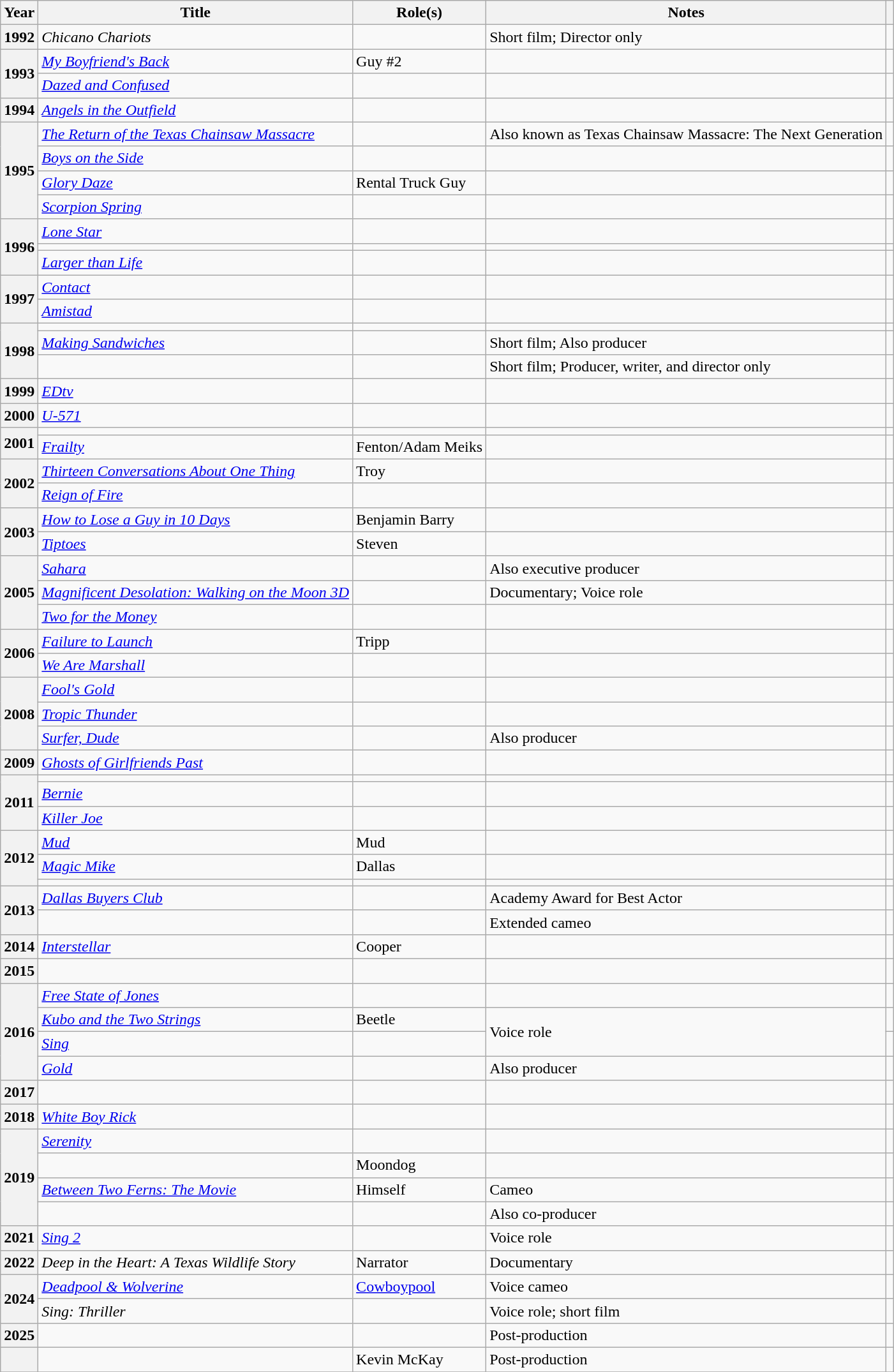<table class="wikitable plainrowheaders sortable">
<tr>
<th scope="col">Year</th>
<th scope="col">Title</th>
<th scope="col">Role(s)</th>
<th scope="col" class="unsortable">Notes</th>
<th scope="col" class="unsortable"></th>
</tr>
<tr>
<th scope=row>1992</th>
<td><em>Chicano Chariots</em></td>
<td></td>
<td>Short film; Director only</td>
<td style="text-align:center;"></td>
</tr>
<tr>
<th scope=row rowspan="2">1993</th>
<td><em><a href='#'>My Boyfriend's Back</a></em></td>
<td>Guy #2</td>
<td></td>
<td style="text-align:center;"></td>
</tr>
<tr>
<td><em><a href='#'>Dazed and Confused</a></em></td>
<td></td>
<td></td>
<td style="text-align:center;"></td>
</tr>
<tr>
<th scope=row>1994</th>
<td><em><a href='#'>Angels in the Outfield</a></em></td>
<td></td>
<td></td>
<td style="text-align:center;"></td>
</tr>
<tr>
<th scope=row rowspan="4">1995</th>
<td><em><a href='#'>The Return of the Texas Chainsaw Massacre</a></em></td>
<td></td>
<td>Also known as Texas Chainsaw Massacre: The Next Generation</td>
<td style="text-align:center;"></td>
</tr>
<tr>
<td><em><a href='#'>Boys on the Side</a></em></td>
<td></td>
<td></td>
<td style="text-align:center;"></td>
</tr>
<tr>
<td><em><a href='#'>Glory Daze</a></em></td>
<td>Rental Truck Guy</td>
<td></td>
<td style="text-align:center;"></td>
</tr>
<tr>
<td><em><a href='#'>Scorpion Spring</a></em></td>
<td></td>
<td></td>
<td style="text-align:center;"></td>
</tr>
<tr>
<th scope=row rowspan="3">1996</th>
<td><em><a href='#'>Lone Star</a></em></td>
<td></td>
<td></td>
<td style="text-align:center;"></td>
</tr>
<tr>
<td><em></em></td>
<td></td>
<td></td>
<td style="text-align:center;"></td>
</tr>
<tr>
<td><em><a href='#'>Larger than Life</a></em></td>
<td></td>
<td></td>
<td style="text-align:center;"></td>
</tr>
<tr>
<th scope=row rowspan="2">1997</th>
<td><em><a href='#'>Contact</a></em></td>
<td></td>
<td></td>
<td style="text-align:center;"></td>
</tr>
<tr>
<td><em><a href='#'>Amistad</a></em></td>
<td></td>
<td></td>
<td style="text-align:center;"></td>
</tr>
<tr>
<th scope=row rowspan="3">1998</th>
<td><em></em></td>
<td></td>
<td></td>
<td style="text-align:center;"></td>
</tr>
<tr>
<td><em><a href='#'>Making Sandwiches</a></em></td>
<td></td>
<td>Short film; Also producer</td>
<td style="text-align:center;"></td>
</tr>
<tr>
<td><em></em></td>
<td></td>
<td>Short film; Producer, writer, and director only</td>
<td style="text-align:center;"></td>
</tr>
<tr>
<th scope=row>1999</th>
<td><em><a href='#'>EDtv</a></em></td>
<td></td>
<td></td>
<td style="text-align:center;"></td>
</tr>
<tr>
<th scope=row>2000</th>
<td><em><a href='#'>U-571</a></em></td>
<td></td>
<td></td>
<td style="text-align:center;"></td>
</tr>
<tr>
<th scope=row rowspan="2">2001</th>
<td><em></em></td>
<td></td>
<td></td>
<td style="text-align:center;"></td>
</tr>
<tr>
<td><em><a href='#'>Frailty</a></em></td>
<td>Fenton/Adam Meiks</td>
<td></td>
<td style="text-align:center;"></td>
</tr>
<tr>
<th scope=row rowspan="2">2002</th>
<td><em><a href='#'>Thirteen Conversations About One Thing</a></em></td>
<td>Troy</td>
<td></td>
<td style="text-align:center;"></td>
</tr>
<tr>
<td><em><a href='#'>Reign of Fire</a></em></td>
<td></td>
<td></td>
<td style="text-align:center;"></td>
</tr>
<tr>
<th scope=row rowspan="2">2003</th>
<td><em><a href='#'>How to Lose a Guy in 10 Days</a></em></td>
<td>Benjamin Barry</td>
<td></td>
<td style="text-align:center;"></td>
</tr>
<tr>
<td><em><a href='#'>Tiptoes</a></em></td>
<td>Steven</td>
<td></td>
<td style="text-align:center;"></td>
</tr>
<tr>
<th scope=row rowspan="3">2005</th>
<td><em><a href='#'>Sahara</a></em></td>
<td></td>
<td>Also executive producer</td>
<td style="text-align:center;"></td>
</tr>
<tr>
<td><em><a href='#'>Magnificent Desolation: Walking on the Moon 3D</a></em></td>
<td></td>
<td>Documentary; Voice role</td>
<td style="text-align:center;"></td>
</tr>
<tr>
<td><em><a href='#'>Two for the Money</a></em></td>
<td></td>
<td></td>
<td style="text-align:center;"></td>
</tr>
<tr>
<th scope=row rowspan="2">2006</th>
<td><em><a href='#'>Failure to Launch</a></em></td>
<td>Tripp</td>
<td></td>
<td style="text-align:center;"></td>
</tr>
<tr>
<td><em><a href='#'>We Are Marshall</a></em></td>
<td></td>
<td></td>
<td style="text-align:center;"></td>
</tr>
<tr>
<th scope=row rowspan="3">2008</th>
<td><em><a href='#'>Fool's Gold</a></em></td>
<td></td>
<td></td>
<td style="text-align:center"></td>
</tr>
<tr>
<td><em><a href='#'>Tropic Thunder</a></em></td>
<td></td>
<td></td>
<td style="text-align:center;"></td>
</tr>
<tr>
<td><em><a href='#'>Surfer, Dude</a></em></td>
<td></td>
<td>Also producer</td>
<td style="text-align:center;"></td>
</tr>
<tr>
<th scope=row>2009</th>
<td><em><a href='#'>Ghosts of Girlfriends Past</a></em></td>
<td></td>
<td></td>
<td style="text-align:center;"></td>
</tr>
<tr>
<th scope=row rowspan="3">2011</th>
<td><em></em></td>
<td></td>
<td></td>
<td style="text-align:center;"></td>
</tr>
<tr>
<td><em><a href='#'>Bernie</a></em></td>
<td></td>
<td></td>
<td style="text-align:center;"></td>
</tr>
<tr>
<td><em><a href='#'>Killer Joe</a></em></td>
<td></td>
<td></td>
<td style="text-align:center;"></td>
</tr>
<tr>
<th scope=row rowspan="3">2012</th>
<td><em><a href='#'>Mud</a></em></td>
<td>Mud</td>
<td></td>
<td style="text-align:center;"></td>
</tr>
<tr>
<td><em><a href='#'>Magic Mike</a></em></td>
<td>Dallas</td>
<td></td>
<td style="text-align:center;"></td>
</tr>
<tr>
<td><em></em></td>
<td></td>
<td></td>
<td style="text-align:center;"></td>
</tr>
<tr>
<th scope=row rowspan="2">2013</th>
<td><em><a href='#'>Dallas Buyers Club</a></em></td>
<td></td>
<td>Academy Award for Best Actor</td>
<td style="text-align:center;"></td>
</tr>
<tr>
<td><em></em></td>
<td></td>
<td>Extended cameo</td>
<td style="text-align:center;"></td>
</tr>
<tr>
<th scope=row>2014</th>
<td><em><a href='#'>Interstellar</a></em></td>
<td>Cooper</td>
<td></td>
<td style="text-align:center;"></td>
</tr>
<tr>
<th scope=row>2015</th>
<td><em></em></td>
<td></td>
<td></td>
<td style="text-align:center;"></td>
</tr>
<tr>
<th scope=row rowspan="4">2016</th>
<td><em><a href='#'>Free State of Jones</a></em></td>
<td></td>
<td></td>
<td style="text-align:center;"></td>
</tr>
<tr>
<td><em><a href='#'>Kubo and the Two Strings</a></em></td>
<td>Beetle</td>
<td rowspan="2">Voice role</td>
<td style="text-align:center;"></td>
</tr>
<tr>
<td><em><a href='#'>Sing</a></em></td>
<td></td>
<td style="text-align:center;"></td>
</tr>
<tr>
<td><em><a href='#'>Gold</a></em></td>
<td></td>
<td>Also producer</td>
<td style="text-align:center;"></td>
</tr>
<tr>
<th scope=row>2017</th>
<td><em></em></td>
<td></td>
<td></td>
<td style="text-align:center;"></td>
</tr>
<tr>
<th scope=row>2018</th>
<td><em><a href='#'>White Boy Rick</a></em></td>
<td></td>
<td></td>
<td style="text-align:center;"></td>
</tr>
<tr>
<th scope="row" rowspan="4">2019</th>
<td><em><a href='#'>Serenity</a></em></td>
<td></td>
<td></td>
<td style="text-align:center;"></td>
</tr>
<tr>
<td><em></em></td>
<td>Moondog</td>
<td></td>
<td style="text-align:center;"></td>
</tr>
<tr>
<td><em><a href='#'>Between Two Ferns: The Movie</a></em></td>
<td>Himself</td>
<td>Cameo</td>
<td style="text-align:center;"></td>
</tr>
<tr>
<td><em></em></td>
<td></td>
<td>Also co-producer</td>
<td style="text-align:center;"></td>
</tr>
<tr>
<th scope=row>2021</th>
<td><em><a href='#'>Sing 2</a></em></td>
<td></td>
<td>Voice role</td>
<td style="text-align:center;"></td>
</tr>
<tr>
<th scope=row>2022</th>
<td><em>Deep in the Heart: A Texas Wildlife Story</em></td>
<td>Narrator</td>
<td>Documentary</td>
<td style="text-align:center;"></td>
</tr>
<tr>
<th scope="row" rowspan="2">2024</th>
<td><em><a href='#'>Deadpool & Wolverine</a></em></td>
<td><a href='#'>Cowboypool</a></td>
<td>Voice cameo</td>
<td style="text-align:center;"></td>
</tr>
<tr>
<td><em>Sing: Thriller</em></td>
<td></td>
<td>Voice role; short film</td>
<td style="text-align:center;"></td>
</tr>
<tr>
<th scope=row>2025</th>
<td></td>
<td></td>
<td>Post-production</td>
<td style="text-align:center;"></td>
</tr>
<tr>
<th scope="row"></th>
<td></td>
<td>Kevin McKay</td>
<td>Post-production</td>
<td style="text-align:center;"></td>
</tr>
<tr>
</tr>
</table>
